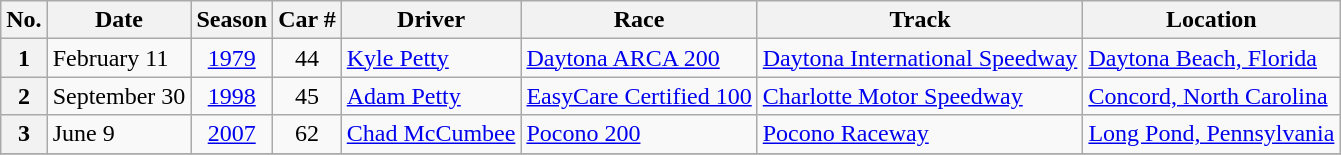<table class="wikitable sortable">
<tr>
<th scope="col">No.</th>
<th scope="col">Date</th>
<th scope="col">Season</th>
<th scope="col">Car #</th>
<th scope="col">Driver</th>
<th scope="col">Race</th>
<th scope="col">Track</th>
<th scope="col">Location</th>
</tr>
<tr>
<th scope="row">1</th>
<td>February 11</td>
<td style="text-align:center;"><a href='#'>1979</a></td>
<td style="text-align:center;">44</td>
<td><a href='#'>Kyle Petty</a></td>
<td><a href='#'>Daytona ARCA 200</a></td>
<td><a href='#'>Daytona International Speedway</a></td>
<td><a href='#'>Daytona Beach, Florida</a></td>
</tr>
<tr>
<th scope="row">2</th>
<td>September 30</td>
<td style="text-align:center;"><a href='#'>1998</a></td>
<td style="text-align:center;">45</td>
<td><a href='#'>Adam Petty</a></td>
<td><a href='#'>EasyCare Certified 100</a></td>
<td><a href='#'>Charlotte Motor Speedway</a></td>
<td><a href='#'>Concord, North Carolina</a></td>
</tr>
<tr>
<th scope="row">3</th>
<td>June 9</td>
<td style="text-align:center;"><a href='#'>2007</a></td>
<td style="text-align:center;">62</td>
<td><a href='#'>Chad McCumbee</a></td>
<td><a href='#'>Pocono 200</a></td>
<td><a href='#'>Pocono Raceway</a></td>
<td><a href='#'>Long Pond, Pennsylvania</a></td>
</tr>
<tr>
</tr>
</table>
